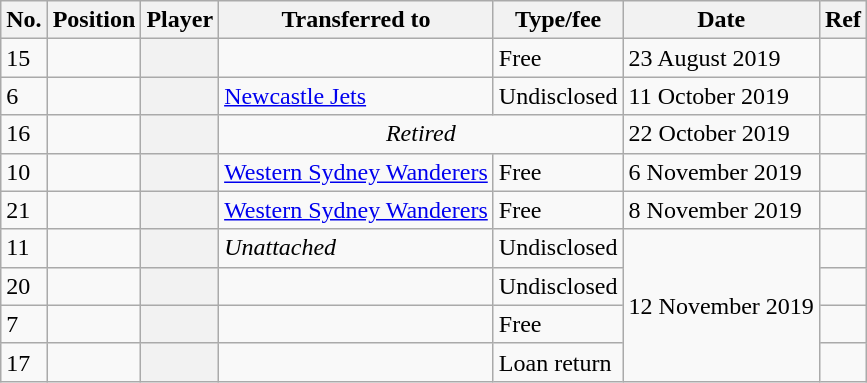<table class="wikitable plainrowheaders sortable" style="text-align:center; text-align:left">
<tr>
<th scope="col">No.</th>
<th scope="col">Position</th>
<th scope="col">Player</th>
<th scope="col">Transferred to</th>
<th scope="col">Type/fee</th>
<th scope="col">Date</th>
<th scope="col" class="unsortable">Ref</th>
</tr>
<tr>
<td>15</td>
<td></td>
<th scope="row"></th>
<td></td>
<td>Free</td>
<td>23 August 2019</td>
<td></td>
</tr>
<tr>
<td>6</td>
<td></td>
<th scope="row"></th>
<td><a href='#'>Newcastle Jets</a></td>
<td>Undisclosed</td>
<td>11 October 2019</td>
<td></td>
</tr>
<tr>
<td>16</td>
<td></td>
<th scope="row"></th>
<td colspan="2" align=center><em>Retired</em></td>
<td>22 October 2019</td>
<td></td>
</tr>
<tr>
<td>10</td>
<td></td>
<th scope="row"></th>
<td><a href='#'>Western Sydney Wanderers</a></td>
<td>Free</td>
<td>6 November 2019</td>
<td></td>
</tr>
<tr>
<td>21</td>
<td></td>
<th scope="row"></th>
<td><a href='#'>Western Sydney Wanderers</a></td>
<td>Free</td>
<td>8 November 2019</td>
<td></td>
</tr>
<tr>
<td>11</td>
<td></td>
<th scope="row"></th>
<td><em>Unattached</em></td>
<td>Undisclosed</td>
<td rowspan="4">12 November 2019</td>
<td></td>
</tr>
<tr>
<td>20</td>
<td></td>
<th scope="row"></th>
<td></td>
<td>Undisclosed</td>
<td></td>
</tr>
<tr>
<td>7</td>
<td></td>
<th scope="row"></th>
<td></td>
<td>Free</td>
<td></td>
</tr>
<tr>
<td>17</td>
<td></td>
<th scope="row"></th>
<td></td>
<td>Loan return</td>
<td></td>
</tr>
</table>
